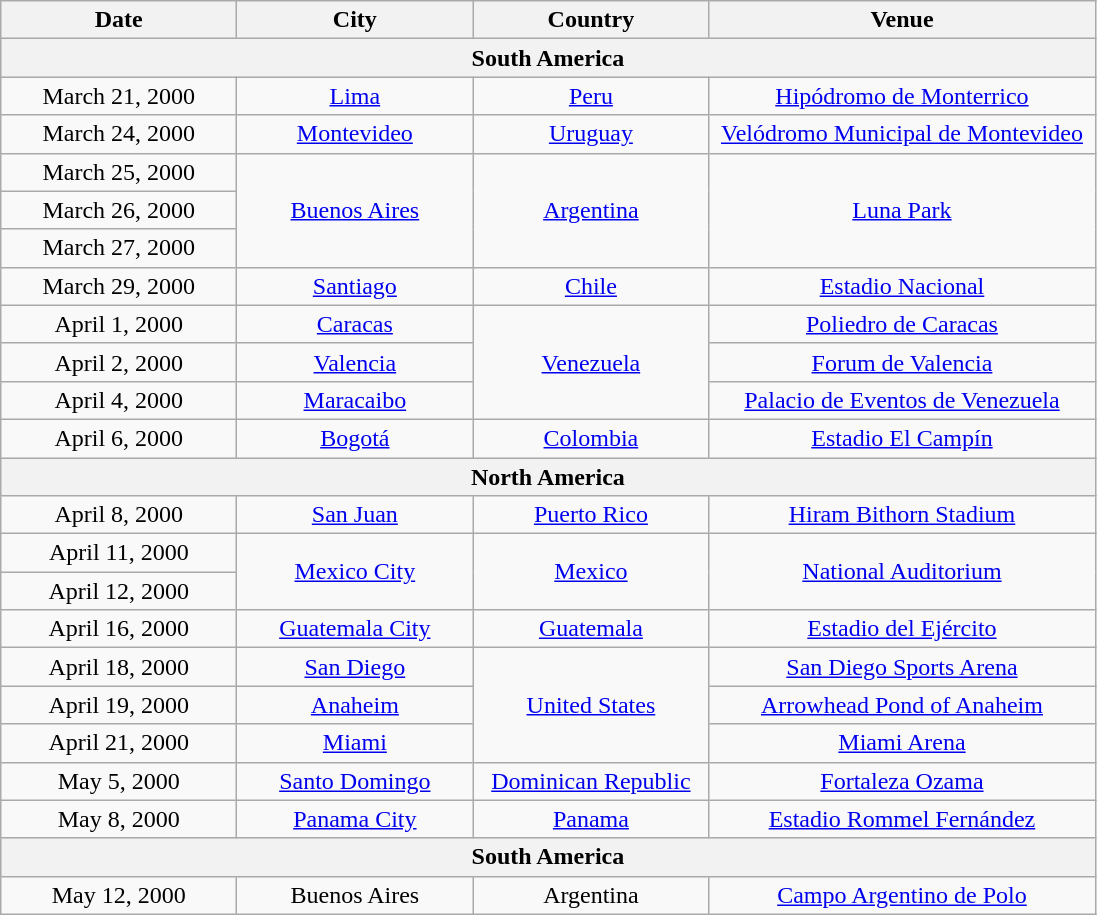<table class="wikitable" style="text-align:center;">
<tr>
<th width="150">Date</th>
<th width="150">City</th>
<th width="150">Country</th>
<th width="250">Venue</th>
</tr>
<tr bgcolor="#DDDDDD">
<th colspan="4">South America</th>
</tr>
<tr>
<td>March 21, 2000</td>
<td><a href='#'>Lima</a></td>
<td><a href='#'>Peru</a></td>
<td><a href='#'>Hipódromo de Monterrico</a></td>
</tr>
<tr>
<td>March 24, 2000</td>
<td><a href='#'>Montevideo</a></td>
<td><a href='#'>Uruguay</a></td>
<td><a href='#'>Velódromo Municipal de Montevideo</a></td>
</tr>
<tr>
<td>March 25, 2000</td>
<td rowspan="3"><a href='#'>Buenos Aires</a></td>
<td rowspan="3"><a href='#'>Argentina</a></td>
<td rowspan="3"><a href='#'>Luna Park</a></td>
</tr>
<tr>
<td>March 26, 2000</td>
</tr>
<tr>
<td>March 27, 2000</td>
</tr>
<tr>
<td>March 29, 2000</td>
<td><a href='#'>Santiago</a></td>
<td><a href='#'>Chile</a></td>
<td><a href='#'>Estadio Nacional</a></td>
</tr>
<tr>
<td>April 1, 2000</td>
<td><a href='#'>Caracas</a></td>
<td rowspan="3"><a href='#'>Venezuela</a></td>
<td><a href='#'>Poliedro de Caracas</a></td>
</tr>
<tr>
<td>April 2, 2000</td>
<td><a href='#'>Valencia</a></td>
<td><a href='#'>Forum de Valencia</a></td>
</tr>
<tr>
<td>April 4, 2000</td>
<td><a href='#'>Maracaibo</a></td>
<td><a href='#'>Palacio de Eventos de Venezuela</a></td>
</tr>
<tr>
<td>April 6, 2000</td>
<td><a href='#'>Bogotá</a></td>
<td><a href='#'>Colombia</a></td>
<td><a href='#'>Estadio El Campín</a></td>
</tr>
<tr>
<th colspan="4">North America</th>
</tr>
<tr>
<td>April 8, 2000</td>
<td><a href='#'>San Juan</a></td>
<td><a href='#'>Puerto Rico</a></td>
<td><a href='#'>Hiram Bithorn Stadium</a></td>
</tr>
<tr>
<td>April 11, 2000</td>
<td rowspan="2"><a href='#'>Mexico City</a></td>
<td rowspan="2"><a href='#'>Mexico</a></td>
<td rowspan="2"><a href='#'>National Auditorium</a></td>
</tr>
<tr>
<td>April 12, 2000</td>
</tr>
<tr>
<td>April 16, 2000</td>
<td><a href='#'>Guatemala City</a></td>
<td><a href='#'>Guatemala</a></td>
<td><a href='#'>Estadio del Ejército</a></td>
</tr>
<tr>
<td>April 18, 2000</td>
<td><a href='#'>San Diego</a></td>
<td rowspan="3"><a href='#'>United States</a></td>
<td><a href='#'>San Diego Sports Arena</a></td>
</tr>
<tr>
<td>April 19, 2000</td>
<td><a href='#'>Anaheim</a></td>
<td><a href='#'>Arrowhead Pond of Anaheim</a></td>
</tr>
<tr>
<td>April 21, 2000</td>
<td><a href='#'>Miami</a></td>
<td><a href='#'>Miami Arena</a></td>
</tr>
<tr>
<td>May 5, 2000</td>
<td><a href='#'>Santo Domingo</a></td>
<td><a href='#'>Dominican Republic</a></td>
<td><a href='#'>Fortaleza Ozama</a></td>
</tr>
<tr>
<td>May 8, 2000</td>
<td><a href='#'>Panama City</a></td>
<td><a href='#'>Panama</a></td>
<td><a href='#'>Estadio Rommel Fernández</a></td>
</tr>
<tr bgcolor="#DDDDDD">
<th colspan="4">South America</th>
</tr>
<tr>
<td>May 12, 2000</td>
<td>Buenos Aires</td>
<td>Argentina</td>
<td><a href='#'>Campo Argentino de Polo</a></td>
</tr>
</table>
